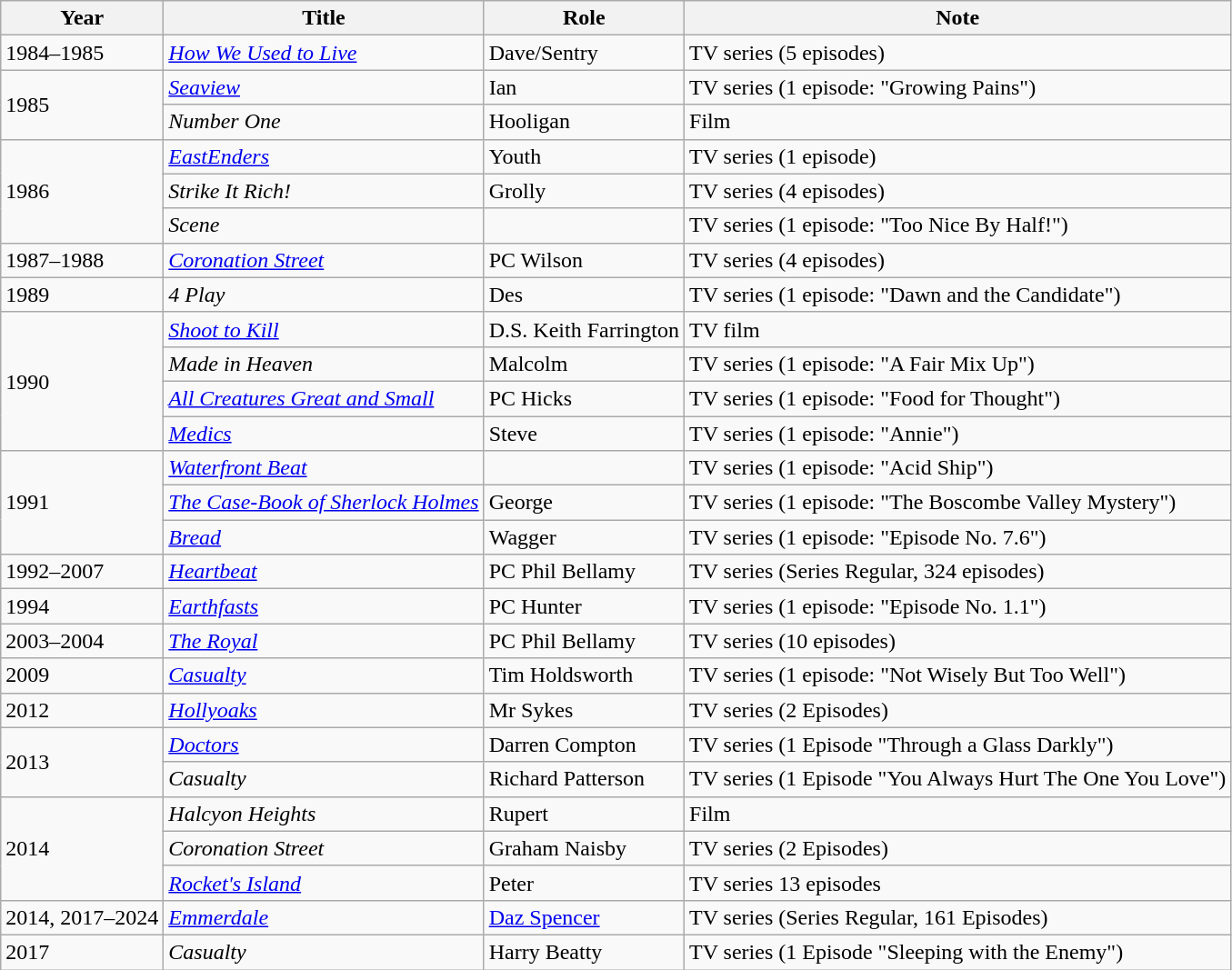<table class="wikitable">
<tr>
<th scope="col">Year</th>
<th scope="col">Title</th>
<th scope="col">Role</th>
<th scope="col">Note</th>
</tr>
<tr>
<td>1984–1985</td>
<td><em><a href='#'>How We Used to Live</a></em></td>
<td>Dave/Sentry</td>
<td>TV series (5 episodes)</td>
</tr>
<tr>
<td rowspan="2">1985</td>
<td><em><a href='#'>Seaview</a></em></td>
<td>Ian</td>
<td>TV series (1 episode: "Growing Pains")</td>
</tr>
<tr>
<td><em>Number One</em></td>
<td>Hooligan</td>
<td>Film</td>
</tr>
<tr>
<td rowspan="3">1986</td>
<td><em><a href='#'>EastEnders</a></em></td>
<td>Youth</td>
<td>TV series (1 episode)</td>
</tr>
<tr>
<td><em>Strike It Rich!</em></td>
<td>Grolly</td>
<td>TV series (4 episodes)</td>
</tr>
<tr>
<td><em>Scene</em></td>
<td></td>
<td>TV series (1 episode: "Too Nice By Half!")</td>
</tr>
<tr>
<td>1987–1988</td>
<td><em><a href='#'>Coronation Street</a></em></td>
<td>PC Wilson</td>
<td>TV series (4 episodes)</td>
</tr>
<tr>
<td>1989</td>
<td><em>4 Play</em></td>
<td>Des</td>
<td>TV series (1 episode: "Dawn and the Candidate")</td>
</tr>
<tr>
<td rowspan="4">1990</td>
<td><em><a href='#'>Shoot to Kill</a></em></td>
<td>D.S. Keith Farrington</td>
<td>TV film</td>
</tr>
<tr>
<td><em>Made in Heaven</em></td>
<td>Malcolm</td>
<td>TV series (1 episode: "A Fair Mix Up")</td>
</tr>
<tr>
<td><em><a href='#'>All Creatures Great and Small</a></em></td>
<td>PC Hicks</td>
<td>TV series (1 episode: "Food for Thought")</td>
</tr>
<tr>
<td><em><a href='#'>Medics</a></em></td>
<td>Steve</td>
<td>TV series (1 episode: "Annie")</td>
</tr>
<tr>
<td rowspan="3">1991</td>
<td><em><a href='#'>Waterfront Beat</a></em></td>
<td></td>
<td>TV series (1 episode: "Acid Ship")</td>
</tr>
<tr>
<td><em><a href='#'>The Case-Book of Sherlock Holmes</a></em></td>
<td>George</td>
<td>TV series (1 episode: "The Boscombe Valley Mystery")</td>
</tr>
<tr>
<td><em><a href='#'>Bread</a></em></td>
<td>Wagger</td>
<td>TV series (1 episode: "Episode No. 7.6")</td>
</tr>
<tr>
<td>1992–2007</td>
<td><em><a href='#'>Heartbeat</a></em></td>
<td>PC Phil Bellamy</td>
<td>TV series (Series Regular, 324 episodes)</td>
</tr>
<tr>
<td>1994</td>
<td><em><a href='#'>Earthfasts</a></em></td>
<td>PC Hunter</td>
<td>TV series (1 episode: "Episode No. 1.1")</td>
</tr>
<tr>
<td>2003–2004</td>
<td><em><a href='#'>The Royal</a></em></td>
<td>PC Phil Bellamy</td>
<td>TV series (10 episodes)</td>
</tr>
<tr>
<td>2009</td>
<td><em><a href='#'>Casualty</a></em></td>
<td>Tim Holdsworth</td>
<td>TV series (1 episode: "Not Wisely But Too Well")</td>
</tr>
<tr>
<td>2012</td>
<td><em><a href='#'>Hollyoaks</a></em></td>
<td>Mr Sykes</td>
<td>TV series (2 Episodes)</td>
</tr>
<tr>
<td rowspan="2">2013</td>
<td><em><a href='#'>Doctors</a></em></td>
<td>Darren Compton</td>
<td>TV series (1 Episode "Through a Glass Darkly")</td>
</tr>
<tr>
<td><em>Casualty</em></td>
<td>Richard Patterson</td>
<td>TV series (1 Episode "You Always Hurt The One You Love")</td>
</tr>
<tr>
<td rowspan="3">2014</td>
<td><em>Halcyon Heights</em></td>
<td>Rupert</td>
<td>Film</td>
</tr>
<tr>
<td><em>Coronation Street</em></td>
<td>Graham Naisby</td>
<td>TV series (2 Episodes)</td>
</tr>
<tr>
<td><em><a href='#'>Rocket's Island</a></em></td>
<td>Peter</td>
<td>TV series  13 episodes</td>
</tr>
<tr>
<td>2014, 2017–2024</td>
<td><em><a href='#'>Emmerdale</a></em></td>
<td><a href='#'>Daz Spencer</a></td>
<td>TV series (Series Regular, 161 Episodes)</td>
</tr>
<tr>
<td>2017</td>
<td><em>Casualty</em></td>
<td>Harry Beatty</td>
<td>TV series (1 Episode "Sleeping with the Enemy")</td>
</tr>
</table>
